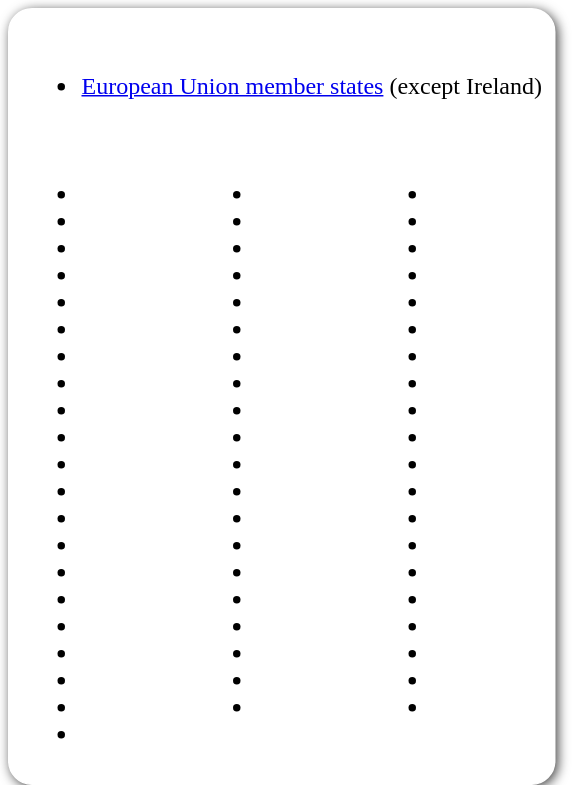<table style=" border-radius:1em; box-shadow: 0.1em 0.1em 0.5em rgba(0,0,0,0.75); background-color: white; border: 1px solid white; padding: 5px;">
<tr>
<td colspan=3><br><ul><li> <a href='#'>European Union member states</a> (except Ireland)</li></ul></td>
</tr>
<tr>
<td valign=top><br><ul><li></li><li></li><li></li><li></li><li></li><li></li><li></li><li></li><li></li><li></li><li></li><li></li><li></li><li></li><li></li><li></li><li></li><li></li><li></li><li></li><li></li></ul></td>
<td valign="top"><br><ul><li></li><li></li><li></li><li></li><li></li><li></li><li></li><li></li><li></li><li></li><li></li><li></li><li></li><li></li><li></li><li></li><li></li><li></li><li></li><li></li></ul></td>
<td valign="top"><br><ul><li></li><li></li><li></li><li></li><li></li><li></li><li></li><li></li><li></li><li></li><li></li><li></li><li></li><li></li><li></li><li></li><li></li><li></li><li></li><li></li></ul></td>
</tr>
</table>
